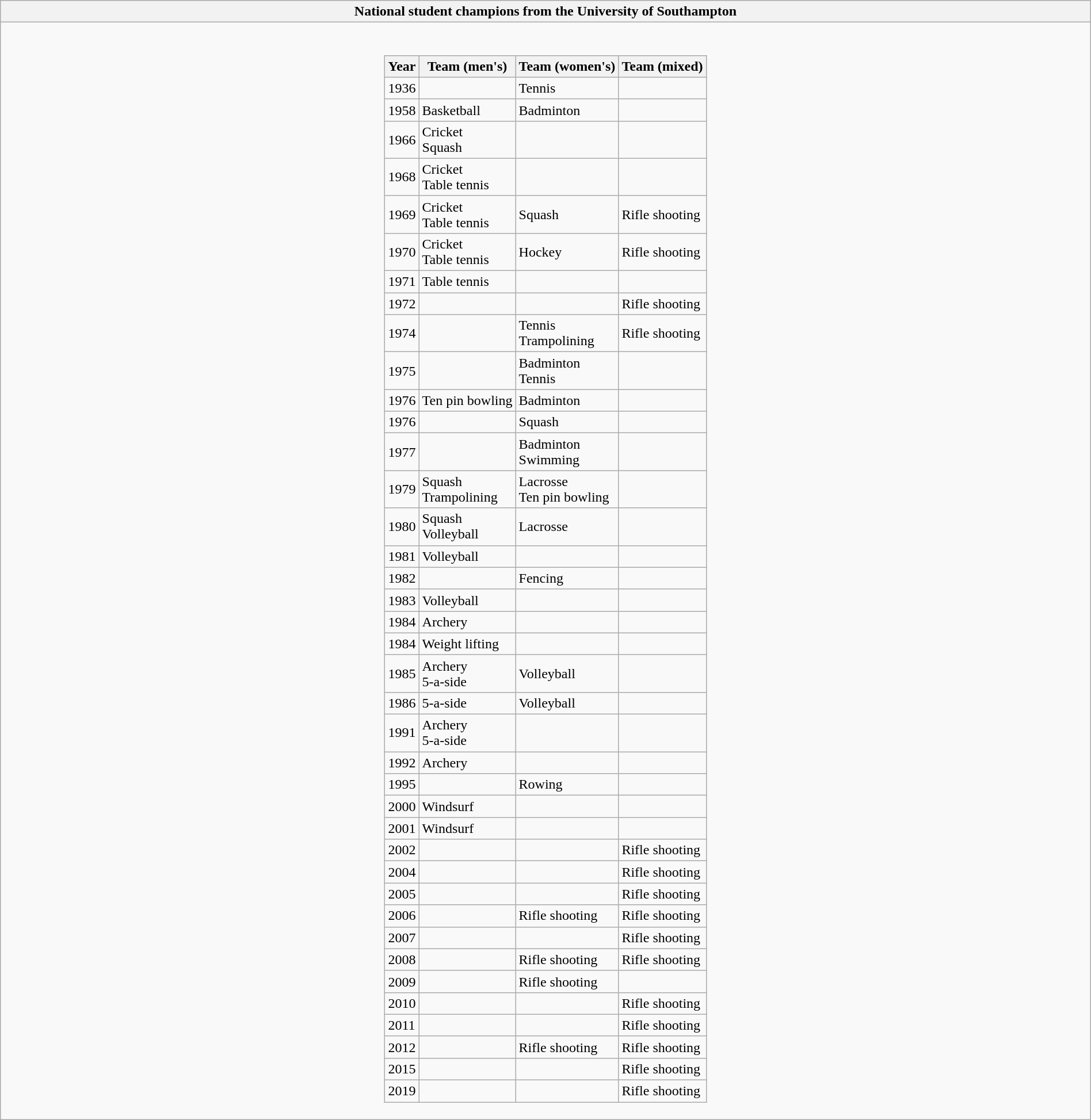<table class="wikitable collapsible collapsed" style="width:100%;">
<tr>
<th>National student champions from the University of Southampton</th>
</tr>
<tr>
<td><br><table class="wikitable sortable" style="margin-left: auto; margin-right: auto; border: none;">
<tr>
<th>Year</th>
<th ! class="unsortable">Team (men's)</th>
<th ! class="unsortable">Team (women's)</th>
<th ! class="unsortable">Team (mixed)</th>
</tr>
<tr>
<td>1936</td>
<td></td>
<td>Tennis</td>
<td></td>
</tr>
<tr>
<td>1958</td>
<td>Basketball</td>
<td>Badminton</td>
<td></td>
</tr>
<tr>
<td>1966</td>
<td>Cricket<br>Squash</td>
<td></td>
<td></td>
</tr>
<tr>
<td>1968</td>
<td>Cricket<br>Table tennis</td>
<td></td>
<td></td>
</tr>
<tr>
<td>1969</td>
<td>Cricket<br>Table tennis</td>
<td>Squash</td>
<td>Rifle shooting</td>
</tr>
<tr>
<td>1970</td>
<td>Cricket<br>Table tennis</td>
<td>Hockey</td>
<td>Rifle shooting</td>
</tr>
<tr>
<td>1971</td>
<td>Table tennis</td>
<td></td>
<td></td>
</tr>
<tr>
<td>1972</td>
<td></td>
<td></td>
<td>Rifle shooting</td>
</tr>
<tr>
<td>1974</td>
<td></td>
<td>Tennis<br>Trampolining</td>
<td>Rifle shooting</td>
</tr>
<tr>
<td>1975</td>
<td></td>
<td>Badminton<br>Tennis</td>
<td></td>
</tr>
<tr>
<td>1976</td>
<td>Ten pin bowling</td>
<td>Badminton</td>
<td></td>
</tr>
<tr>
<td>1976</td>
<td></td>
<td>Squash<br></td>
<td></td>
</tr>
<tr>
<td>1977</td>
<td></td>
<td>Badminton<br>Swimming</td>
<td></td>
</tr>
<tr>
<td>1979</td>
<td>Squash<br>Trampolining</td>
<td>Lacrosse<br>Ten pin bowling</td>
<td></td>
</tr>
<tr>
<td>1980</td>
<td>Squash<br>Volleyball</td>
<td>Lacrosse</td>
<td></td>
</tr>
<tr>
<td>1981</td>
<td>Volleyball</td>
<td></td>
<td></td>
</tr>
<tr>
<td>1982</td>
<td></td>
<td>Fencing</td>
<td></td>
</tr>
<tr>
<td>1983</td>
<td>Volleyball</td>
<td></td>
<td></td>
</tr>
<tr>
<td>1984</td>
<td>Archery</td>
<td></td>
<td></td>
</tr>
<tr>
<td>1984</td>
<td>Weight lifting</td>
<td></td>
<td></td>
</tr>
<tr>
<td>1985</td>
<td>Archery<br>5-a-side</td>
<td>Volleyball</td>
<td></td>
</tr>
<tr>
<td>1986</td>
<td>5-a-side</td>
<td>Volleyball</td>
<td></td>
</tr>
<tr>
<td>1991</td>
<td>Archery<br>5-a-side</td>
<td></td>
<td></td>
</tr>
<tr>
<td>1992</td>
<td>Archery</td>
<td></td>
<td></td>
</tr>
<tr>
<td>1995</td>
<td></td>
<td>Rowing</td>
<td></td>
</tr>
<tr>
<td>2000</td>
<td>Windsurf</td>
<td></td>
<td></td>
</tr>
<tr>
<td>2001</td>
<td>Windsurf</td>
<td></td>
<td></td>
</tr>
<tr>
<td>2002</td>
<td></td>
<td></td>
<td>Rifle shooting</td>
</tr>
<tr>
<td>2004</td>
<td></td>
<td></td>
<td>Rifle shooting</td>
</tr>
<tr>
<td>2005</td>
<td></td>
<td></td>
<td>Rifle shooting</td>
</tr>
<tr>
<td>2006</td>
<td></td>
<td>Rifle shooting</td>
<td>Rifle shooting</td>
</tr>
<tr>
<td>2007</td>
<td></td>
<td></td>
<td>Rifle shooting</td>
</tr>
<tr>
<td>2008</td>
<td></td>
<td>Rifle shooting</td>
<td>Rifle shooting</td>
</tr>
<tr>
<td>2009</td>
<td></td>
<td>Rifle shooting</td>
<td></td>
</tr>
<tr>
<td>2010</td>
<td></td>
<td></td>
<td>Rifle shooting</td>
</tr>
<tr>
<td>2011</td>
<td></td>
<td></td>
<td>Rifle shooting</td>
</tr>
<tr>
<td>2012</td>
<td></td>
<td>Rifle shooting</td>
<td>Rifle shooting</td>
</tr>
<tr>
<td>2015</td>
<td></td>
<td></td>
<td>Rifle shooting</td>
</tr>
<tr>
<td>2019</td>
<td></td>
<td></td>
<td>Rifle shooting</td>
</tr>
</table>
</td>
</tr>
</table>
